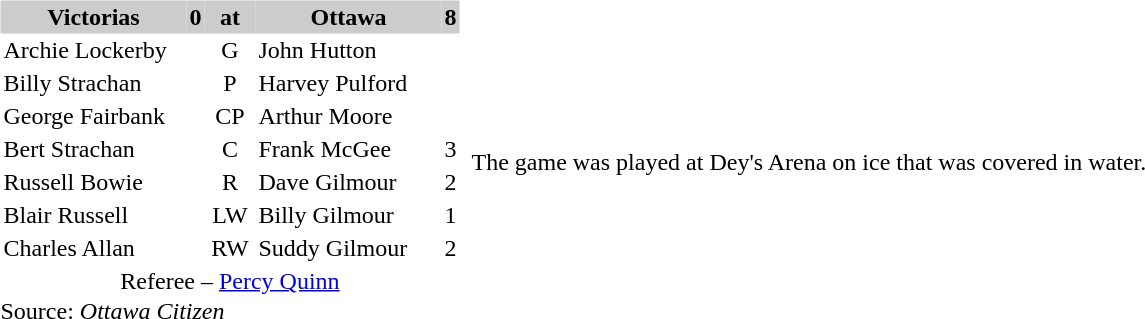<table>
<tr>
<td><br><table cellpadding=2 cellspacing=0 border=0>
<tr bgcolor=#cccccc>
<th width=120>Victorias</th>
<th>0</th>
<th width=30>at</th>
<th width=120>Ottawa</th>
<th>8</th>
</tr>
<tr>
<td>Archie Lockerby</td>
<td></td>
<td align=center>G</td>
<td>John Hutton</td>
<td></td>
<td></td>
</tr>
<tr>
<td>Billy Strachan</td>
<td></td>
<td align=center>P</td>
<td>Harvey Pulford</td>
<td></td>
<td></td>
</tr>
<tr>
<td>George Fairbank</td>
<td></td>
<td align=center>CP</td>
<td>Arthur Moore</td>
<td></td>
<td></td>
</tr>
<tr>
<td>Bert Strachan</td>
<td></td>
<td align=center>C</td>
<td>Frank McGee</td>
<td>3</td>
<td></td>
</tr>
<tr>
<td>Russell Bowie</td>
<td></td>
<td align=center>R</td>
<td>Dave Gilmour</td>
<td>2</td>
<td></td>
</tr>
<tr>
<td>Blair Russell</td>
<td></td>
<td align=center>LW</td>
<td>Billy Gilmour</td>
<td>1</td>
<td></td>
</tr>
<tr>
<td>Charles Allan</td>
<td></td>
<td align=center>RW</td>
<td>Suddy Gilmour</td>
<td>2</td>
<td></td>
</tr>
<tr>
<td colspan=5 align=center>Referee – <a href='#'>Percy Quinn</a></td>
</tr>
<tr>
</tr>
</table>
Source: <em>Ottawa Citizen</em></td>
<td><br>The game was played at Dey's Arena on ice that was covered in water.</td>
</tr>
</table>
